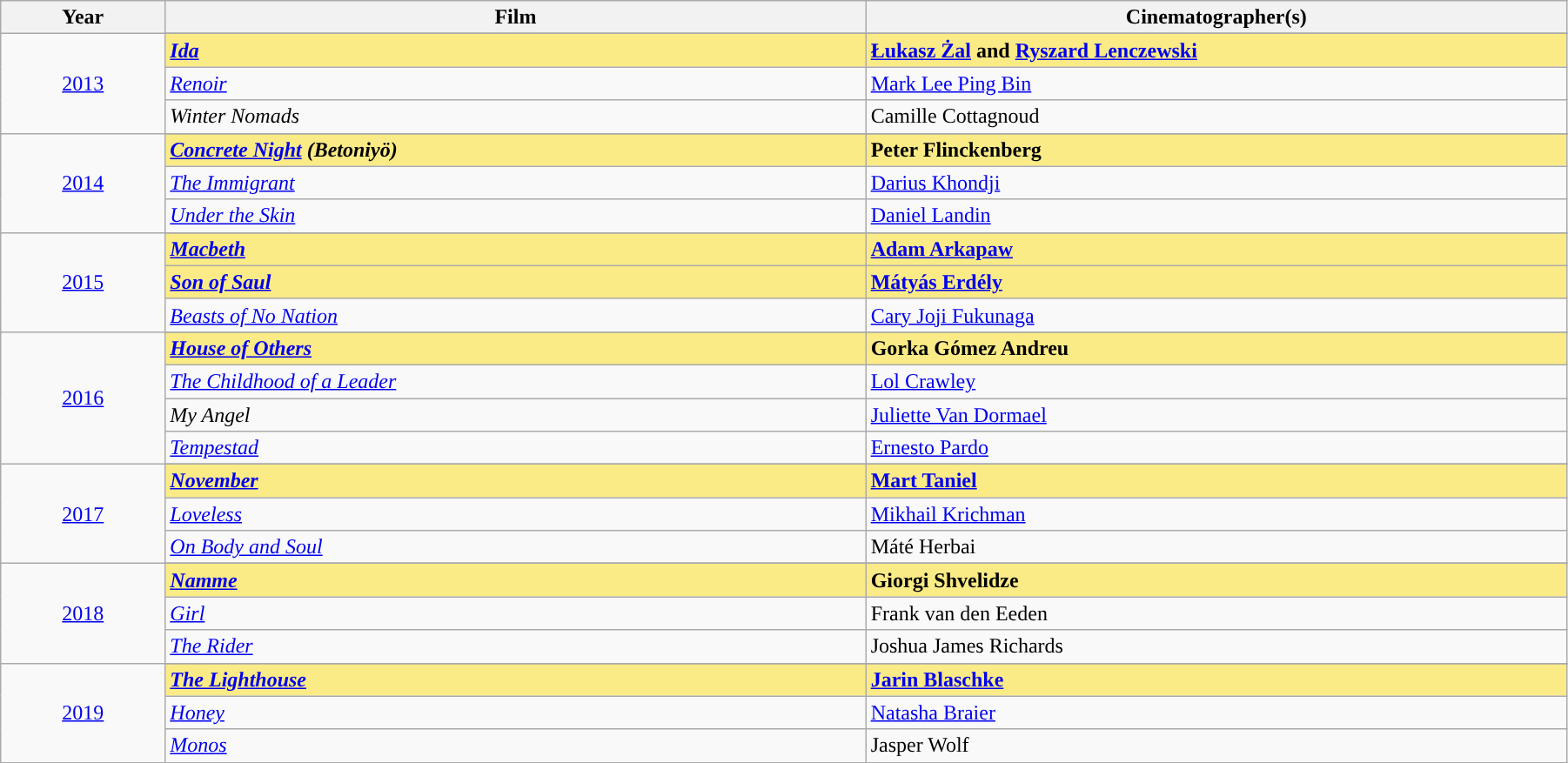<table class="wikitable" width="95%" cellpadding="5">
<tr>
<th width="100"><strong>Year</strong></th>
<th width="450"><strong>Film</strong></th>
<th width="450"><strong>Cinematographer(s)</strong></th>
</tr>
<tr>
<td rowspan="4" style="text-align:center;"><a href='#'>2013</a><br></td>
</tr>
<tr>
<td style="background:#FAEB86;"><strong><em><a href='#'>Ida</a></em></strong></td>
<td style="background:#FAEB86;"><strong><a href='#'>Łukasz Żal</a> and <a href='#'>Ryszard Lenczewski</a></strong></td>
</tr>
<tr>
<td><em><a href='#'>Renoir</a></em></td>
<td><a href='#'>Mark Lee Ping Bin</a></td>
</tr>
<tr>
<td><em>Winter Nomads</em></td>
<td>Camille Cottagnoud</td>
</tr>
<tr>
<td rowspan="4" style="text-align:center;"><a href='#'>2014</a><br></td>
</tr>
<tr>
<td style="background:#FAEB86;"><strong><em><a href='#'>Concrete Night</a> (Betoniyö)</em></strong></td>
<td style="background:#FAEB86;"><strong>Peter Flinckenberg</strong></td>
</tr>
<tr>
<td><em><a href='#'>The Immigrant</a></em></td>
<td><a href='#'>Darius Khondji</a></td>
</tr>
<tr>
<td><em><a href='#'>Under the Skin</a></em></td>
<td><a href='#'>Daniel Landin</a></td>
</tr>
<tr>
<td rowspan="4" style="text-align:center;"><a href='#'>2015</a><br></td>
</tr>
<tr>
<td style="background:#FAEB86;"><strong><em><a href='#'>Macbeth</a></em></strong></td>
<td style="background:#FAEB86;"><strong><a href='#'>Adam Arkapaw</a></strong></td>
</tr>
<tr>
<td style="background:#FAEB86;"><strong><em><a href='#'>Son of Saul</a></em></strong></td>
<td style="background:#FAEB86;"><strong><a href='#'>Mátyás Erdély</a></strong></td>
</tr>
<tr>
<td><em><a href='#'>Beasts of No Nation</a></em></td>
<td><a href='#'>Cary Joji Fukunaga</a></td>
</tr>
<tr>
<td rowspan="5" style="text-align:center;"><a href='#'>2016</a><br></td>
</tr>
<tr>
<td style="background:#FAEB86;"><strong><em><a href='#'>House of Others</a></em></strong></td>
<td style="background:#FAEB86;"><strong>Gorka Gómez Andreu</strong></td>
</tr>
<tr>
<td><em><a href='#'>The Childhood of a Leader</a></em></td>
<td><a href='#'>Lol Crawley</a></td>
</tr>
<tr>
<td><em>My Angel</em></td>
<td><a href='#'>Juliette Van Dormael</a></td>
</tr>
<tr>
<td><em><a href='#'>Tempestad</a></em></td>
<td><a href='#'>Ernesto Pardo</a></td>
</tr>
<tr>
<td rowspan="4" style="text-align:center;"><a href='#'>2017</a><br></td>
</tr>
<tr>
<td style="background:#FAEB86;"><strong><em><a href='#'>November</a></em></strong></td>
<td style="background:#FAEB86;"><strong><a href='#'>Mart Taniel</a></strong></td>
</tr>
<tr>
<td><em><a href='#'>Loveless</a></em></td>
<td><a href='#'>Mikhail Krichman</a></td>
</tr>
<tr>
<td><em><a href='#'>On Body and Soul</a></em></td>
<td>Máté Herbai</td>
</tr>
<tr>
<td rowspan="4" style="text-align:center;"><a href='#'>2018</a><br></td>
</tr>
<tr>
<td style="background:#FAEB86;"><strong><em><a href='#'>Namme</a></em></strong></td>
<td style="background:#FAEB86;"><strong>Giorgi Shvelidze</strong></td>
</tr>
<tr>
<td><em><a href='#'>Girl</a></em></td>
<td>Frank van den Eeden</td>
</tr>
<tr>
<td><em><a href='#'>The Rider</a></em></td>
<td>Joshua James Richards</td>
</tr>
<tr>
<td rowspan="4" style="text-align:center;"><a href='#'>2019</a><br></td>
</tr>
<tr>
<td style="background:#FAEB86;"><strong><em><a href='#'>The Lighthouse</a></em></strong></td>
<td style="background:#FAEB86;"><strong><a href='#'>Jarin Blaschke</a></strong></td>
</tr>
<tr>
<td><em><a href='#'>Honey</a></em></td>
<td><a href='#'>Natasha Braier</a></td>
</tr>
<tr>
<td><em><a href='#'>Monos</a></em></td>
<td>Jasper Wolf</td>
</tr>
</table>
